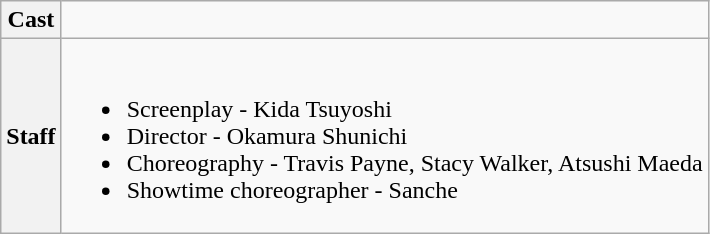<table class="wikitable">
<tr>
<th>Cast</th>
<td></td>
</tr>
<tr>
<th>Staff</th>
<td><br><ul><li>Screenplay - Kida Tsuyoshi</li><li>Director - Okamura Shunichi</li><li>Choreography - Travis Payne, Stacy Walker, Atsushi Maeda</li><li>Showtime choreographer - Sanche</li></ul></td>
</tr>
</table>
